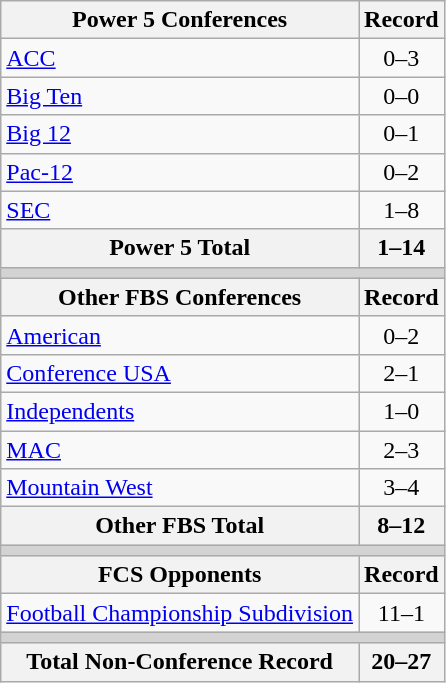<table class="wikitable">
<tr>
<th>Power 5 Conferences</th>
<th>Record</th>
</tr>
<tr>
<td><a href='#'>ACC</a></td>
<td align=center>0–3</td>
</tr>
<tr>
<td><a href='#'>Big Ten</a></td>
<td align=center>0–0</td>
</tr>
<tr>
<td><a href='#'>Big 12</a></td>
<td align=center>0–1</td>
</tr>
<tr>
<td><a href='#'>Pac-12</a></td>
<td align=center>0–2</td>
</tr>
<tr>
<td><a href='#'>SEC</a></td>
<td align=center>1–8</td>
</tr>
<tr>
<th>Power 5 Total</th>
<th>1–14</th>
</tr>
<tr>
<th colSpan="2" style="background-color:lightgrey;"></th>
</tr>
<tr>
<th>Other FBS Conferences</th>
<th>Record</th>
</tr>
<tr>
<td><a href='#'>American</a></td>
<td align=center>0–2</td>
</tr>
<tr>
<td><a href='#'>Conference USA</a></td>
<td align=center>2–1</td>
</tr>
<tr>
<td><a href='#'>Independents</a></td>
<td align=center>1–0</td>
</tr>
<tr>
<td><a href='#'>MAC</a></td>
<td align=center>2–3</td>
</tr>
<tr>
<td><a href='#'>Mountain West</a></td>
<td align=center>3–4</td>
</tr>
<tr>
<th>Other FBS Total</th>
<th>8–12</th>
</tr>
<tr>
<th colSpan="2" style="background-color:lightgrey;"></th>
</tr>
<tr>
<th>FCS Opponents</th>
<th>Record</th>
</tr>
<tr>
<td><a href='#'>Football Championship Subdivision</a></td>
<td align=center>11–1</td>
</tr>
<tr>
<th colSpan="2" style="background-color:lightgrey;"></th>
</tr>
<tr>
<th>Total Non-Conference Record</th>
<th>20–27</th>
</tr>
</table>
